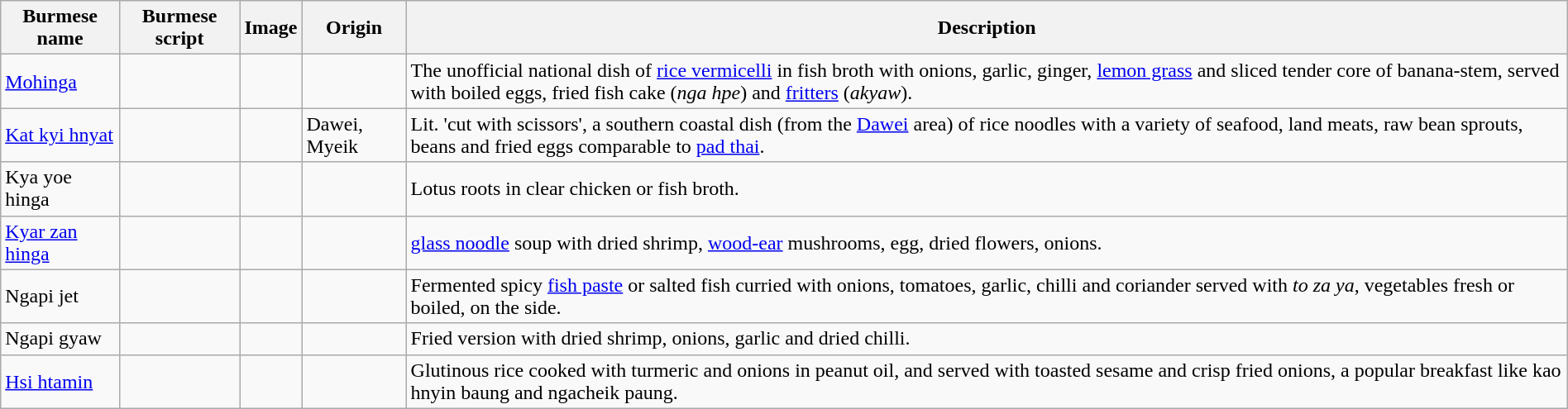<table class="wikitable sortable" style="width:100%;">
<tr>
<th>Burmese name</th>
<th>Burmese script</th>
<th>Image</th>
<th>Origin</th>
<th>Description</th>
</tr>
<tr>
<td><a href='#'>Mohinga</a></td>
<td></td>
<td></td>
<td></td>
<td>The unofficial national dish of <a href='#'>rice vermicelli</a> in fish broth with onions, garlic, ginger, <a href='#'>lemon grass</a> and sliced tender core of banana-stem, served with boiled eggs, fried fish cake (<em>nga hpe</em>) and <a href='#'>fritters</a> (<em>akyaw</em>).</td>
</tr>
<tr>
<td><a href='#'>Kat kyi hnyat</a></td>
<td></td>
<td></td>
<td>Dawei, Myeik</td>
<td>Lit. 'cut with scissors', a southern coastal dish (from the <a href='#'>Dawei</a> area) of rice noodles with a variety of seafood, land meats, raw bean sprouts, beans and fried eggs comparable to <a href='#'>pad thai</a>.</td>
</tr>
<tr>
<td>Kya yoe hinga</td>
<td></td>
<td></td>
<td></td>
<td>Lotus roots in clear chicken or fish broth.</td>
</tr>
<tr>
<td><a href='#'>Kyar zan hinga</a></td>
<td></td>
<td></td>
<td></td>
<td><a href='#'>glass noodle</a> soup with dried shrimp, <a href='#'>wood-ear</a> mushrooms, egg, dried flowers, onions.</td>
</tr>
<tr>
<td>Ngapi jet</td>
<td></td>
<td></td>
<td></td>
<td>Fermented spicy <a href='#'>fish paste</a> or salted fish curried with onions, tomatoes, garlic, chilli and coriander served with <em>to za ya</em>, vegetables fresh or boiled, on the side.</td>
</tr>
<tr>
<td>Ngapi gyaw</td>
<td></td>
<td></td>
<td></td>
<td>Fried version with dried shrimp, onions, garlic and dried chilli.</td>
</tr>
<tr>
<td><a href='#'>Hsi htamin</a></td>
<td></td>
<td></td>
<td></td>
<td>Glutinous rice cooked with turmeric and onions in peanut oil, and served with toasted sesame and crisp fried onions, a popular breakfast like kao hnyin baung and ngacheik paung.</td>
</tr>
</table>
